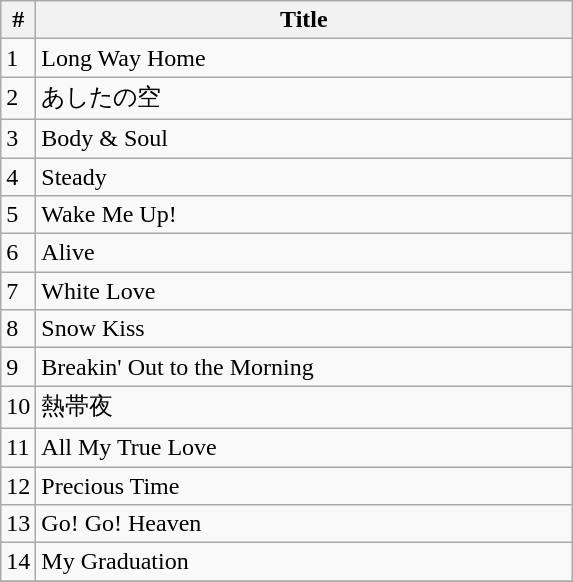<table class="wikitable">
<tr>
<th>#</th>
<th width="350">Title</th>
</tr>
<tr>
<td>1</td>
<td>Long Way Home</td>
</tr>
<tr>
<td>2</td>
<td>あしたの空</td>
</tr>
<tr>
<td>3</td>
<td>Body & Soul</td>
</tr>
<tr>
<td>4</td>
<td>Steady</td>
</tr>
<tr>
<td>5</td>
<td>Wake Me Up!</td>
</tr>
<tr>
<td>6</td>
<td>Alive</td>
</tr>
<tr>
<td>7</td>
<td>White Love</td>
</tr>
<tr>
<td>8</td>
<td>Snow Kiss</td>
</tr>
<tr>
<td>9</td>
<td>Breakin' Out to the Morning</td>
</tr>
<tr>
<td>10</td>
<td>熱帯夜</td>
</tr>
<tr>
<td>11</td>
<td>All My True Love</td>
</tr>
<tr>
<td>12</td>
<td>Precious Time</td>
</tr>
<tr>
<td>13</td>
<td>Go! Go! Heaven</td>
</tr>
<tr>
<td>14</td>
<td>My Graduation</td>
</tr>
<tr>
</tr>
</table>
